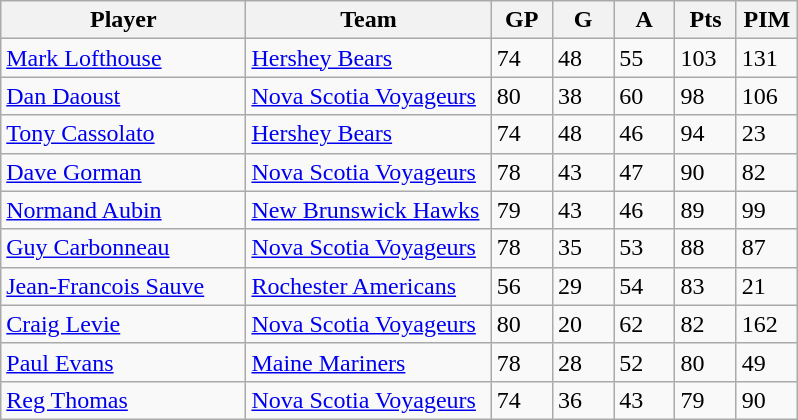<table class="wikitable">
<tr>
<th bgcolor="#DDDDFF" width="30%">Player</th>
<th bgcolor="#DDDDFF" width="30%">Team</th>
<th bgcolor="#DDDDFF" width="7.5%">GP</th>
<th bgcolor="#DDDDFF" width="7.5%">G</th>
<th bgcolor="#DDDDFF" width="7.5%">A</th>
<th bgcolor="#DDDDFF" width="7.5%">Pts</th>
<th bgcolor="#DDDDFF" width="7.5%">PIM</th>
</tr>
<tr>
<td><a href='#'>Mark Lofthouse</a></td>
<td><a href='#'>Hershey Bears</a></td>
<td>74</td>
<td>48</td>
<td>55</td>
<td>103</td>
<td>131</td>
</tr>
<tr>
<td><a href='#'>Dan Daoust</a></td>
<td><a href='#'>Nova Scotia Voyageurs</a></td>
<td>80</td>
<td>38</td>
<td>60</td>
<td>98</td>
<td>106</td>
</tr>
<tr>
<td><a href='#'>Tony Cassolato</a></td>
<td><a href='#'>Hershey Bears</a></td>
<td>74</td>
<td>48</td>
<td>46</td>
<td>94</td>
<td>23</td>
</tr>
<tr>
<td><a href='#'>Dave Gorman</a></td>
<td><a href='#'>Nova Scotia Voyageurs</a></td>
<td>78</td>
<td>43</td>
<td>47</td>
<td>90</td>
<td>82</td>
</tr>
<tr>
<td><a href='#'>Normand Aubin</a></td>
<td><a href='#'>New Brunswick Hawks</a></td>
<td>79</td>
<td>43</td>
<td>46</td>
<td>89</td>
<td>99</td>
</tr>
<tr>
<td><a href='#'>Guy Carbonneau</a></td>
<td><a href='#'>Nova Scotia Voyageurs</a></td>
<td>78</td>
<td>35</td>
<td>53</td>
<td>88</td>
<td>87</td>
</tr>
<tr>
<td><a href='#'>Jean-Francois Sauve</a></td>
<td><a href='#'>Rochester Americans</a></td>
<td>56</td>
<td>29</td>
<td>54</td>
<td>83</td>
<td>21</td>
</tr>
<tr>
<td><a href='#'>Craig Levie</a></td>
<td><a href='#'>Nova Scotia Voyageurs</a></td>
<td>80</td>
<td>20</td>
<td>62</td>
<td>82</td>
<td>162</td>
</tr>
<tr>
<td><a href='#'>Paul Evans</a></td>
<td><a href='#'>Maine Mariners</a></td>
<td>78</td>
<td>28</td>
<td>52</td>
<td>80</td>
<td>49</td>
</tr>
<tr>
<td><a href='#'>Reg Thomas</a></td>
<td><a href='#'>Nova Scotia Voyageurs</a></td>
<td>74</td>
<td>36</td>
<td>43</td>
<td>79</td>
<td>90</td>
</tr>
</table>
